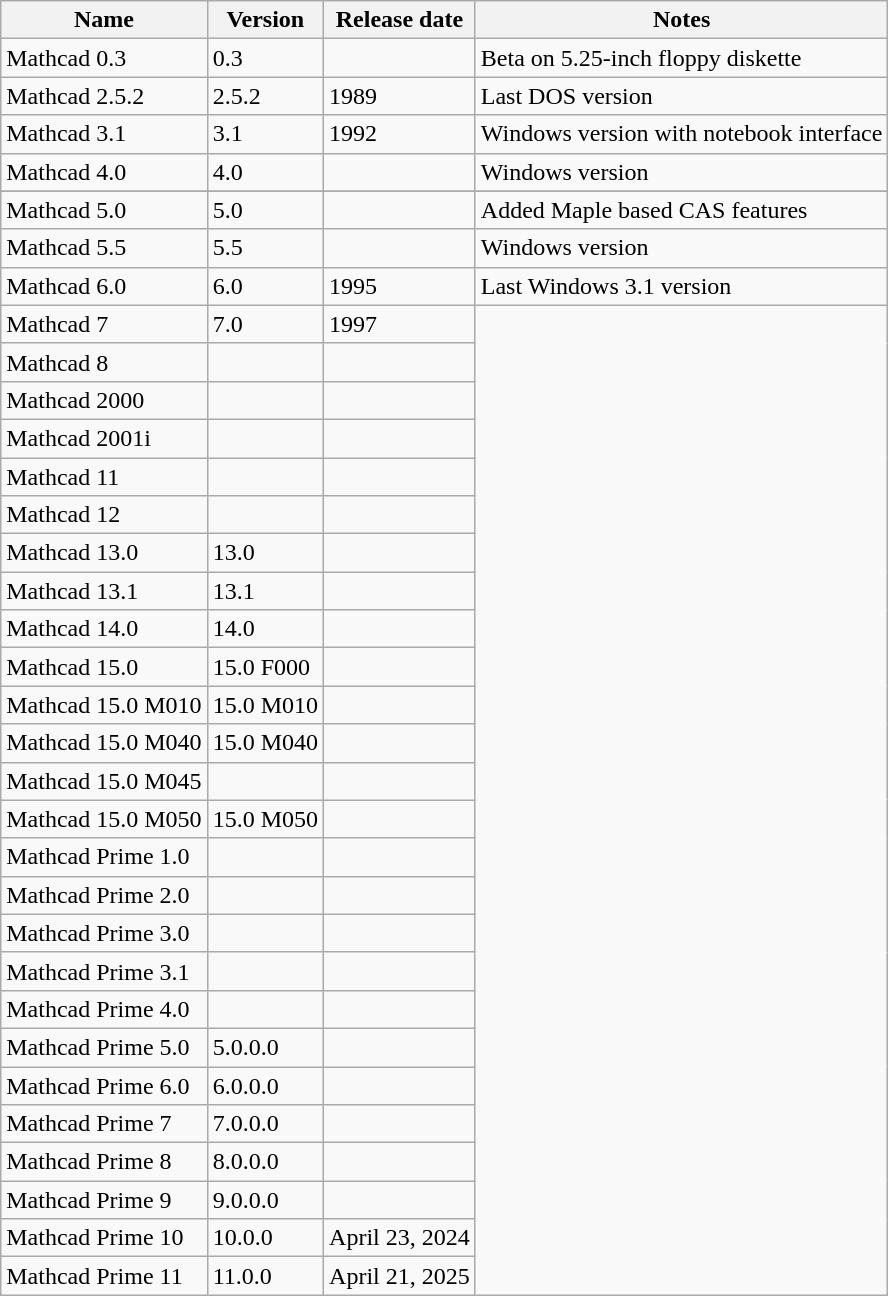<table class="wikitable">
<tr>
<th>Name</th>
<th>Version</th>
<th>Release date</th>
<th>Notes</th>
</tr>
<tr>
<td>Mathcad 0.3</td>
<td>0.3</td>
<td></td>
<td>Beta on 5.25-inch floppy diskette</td>
</tr>
<tr>
<td>Mathcad 2.5.2</td>
<td>2.5.2</td>
<td>1989</td>
<td>Last DOS version</td>
</tr>
<tr>
<td>Mathcad 3.1</td>
<td>3.1</td>
<td>1992</td>
<td>Windows version with notebook interface</td>
</tr>
<tr>
<td>Mathcad 4.0</td>
<td>4.0</td>
<td></td>
<td>Windows version</td>
</tr>
<tr>
</tr>
<tr>
<td>Mathcad 5.0</td>
<td>5.0</td>
<td></td>
<td>Added Maple based CAS features</td>
</tr>
<tr>
<td>Mathcad 5.5</td>
<td>5.5</td>
<td></td>
<td>Windows version</td>
</tr>
<tr>
<td>Mathcad 6.0</td>
<td>6.0</td>
<td>1995</td>
<td>Last Windows 3.1 version</td>
</tr>
<tr>
<td>Mathcad 7</td>
<td>7.0</td>
<td>1997</td>
</tr>
<tr>
<td>Mathcad 8</td>
<td></td>
<td></td>
</tr>
<tr>
<td>Mathcad 2000</td>
<td></td>
<td></td>
</tr>
<tr>
<td>Mathcad 2001i</td>
<td></td>
<td></td>
</tr>
<tr>
<td>Mathcad 11</td>
<td></td>
<td></td>
</tr>
<tr>
<td>Mathcad 12</td>
<td></td>
<td></td>
</tr>
<tr>
<td>Mathcad 13.0</td>
<td>13.0</td>
<td></td>
</tr>
<tr>
<td>Mathcad 13.1</td>
<td>13.1</td>
<td></td>
</tr>
<tr>
<td>Mathcad 14.0</td>
<td>14.0</td>
<td></td>
</tr>
<tr>
<td>Mathcad 15.0</td>
<td>15.0 F000</td>
<td></td>
</tr>
<tr>
<td>Mathcad 15.0 M010</td>
<td>15.0 M010</td>
<td></td>
</tr>
<tr>
<td>Mathcad 15.0 M040</td>
<td>15.0 M040</td>
<td></td>
</tr>
<tr>
<td>Mathcad 15.0 M045</td>
<td 15.0 M045></td>
<td></td>
</tr>
<tr>
<td>Mathcad 15.0 M050</td>
<td>15.0 M050</td>
<td></td>
</tr>
<tr>
<td>Mathcad Prime 1.0</td>
<td></td>
<td></td>
</tr>
<tr>
<td>Mathcad Prime 2.0</td>
<td></td>
<td></td>
</tr>
<tr>
<td>Mathcad Prime 3.0</td>
<td></td>
<td></td>
</tr>
<tr>
<td>Mathcad Prime 3.1</td>
<td></td>
<td></td>
</tr>
<tr>
<td>Mathcad Prime 4.0</td>
<td></td>
<td></td>
</tr>
<tr>
<td>Mathcad Prime 5.0</td>
<td>5.0.0.0</td>
<td></td>
</tr>
<tr>
<td>Mathcad Prime 6.0</td>
<td>6.0.0.0</td>
<td></td>
</tr>
<tr>
<td>Mathcad Prime 7</td>
<td>7.0.0.0</td>
<td></td>
</tr>
<tr>
<td>Mathcad Prime 8</td>
<td>8.0.0.0</td>
<td></td>
</tr>
<tr>
<td>Mathcad Prime 9</td>
<td>9.0.0.0</td>
<td></td>
</tr>
<tr>
<td>Mathcad Prime 10</td>
<td>10.0.0</td>
<td>April 23, 2024</td>
</tr>
<tr>
<td>Mathcad Prime 11</td>
<td>11.0.0</td>
<td>April 21, 2025</td>
</tr>
</table>
